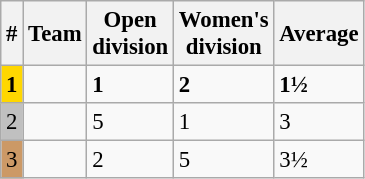<table class="wikitable" style="font-size: 95%;">
<tr>
<th>#</th>
<th>Team</th>
<th>Open<br>division</th>
<th>Women's<br>division</th>
<th>Average</th>
</tr>
<tr>
<td style="background:gold;"><strong>1</strong></td>
<td><strong></strong></td>
<td><strong>1</strong></td>
<td><strong>2</strong></td>
<td><strong>1½</strong></td>
</tr>
<tr>
<td style="background:silver;">2</td>
<td></td>
<td>5</td>
<td>1</td>
<td>3</td>
</tr>
<tr>
<td style="background:#cc9966;">3</td>
<td></td>
<td>2</td>
<td>5</td>
<td>3½</td>
</tr>
</table>
